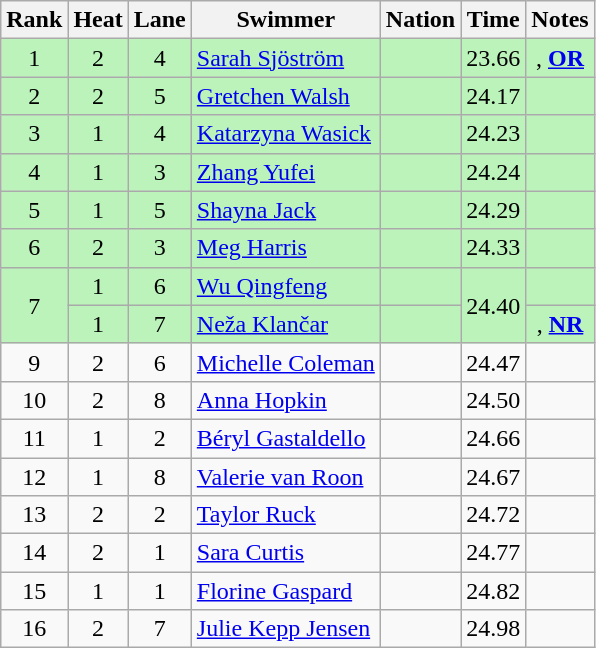<table class="wikitable sortable mw-collapsible" style="text-align:center">
<tr>
<th scope="col">Rank</th>
<th scope="col">Heat</th>
<th scope="col">Lane</th>
<th scope="col">Swimmer</th>
<th scope="col">Nation</th>
<th scope="col">Time</th>
<th scope="col">Notes</th>
</tr>
<tr bgcolor=bbf3bb>
<td>1</td>
<td>2</td>
<td>4</td>
<td align="left"><a href='#'>Sarah Sjöström</a></td>
<td align="left"></td>
<td>23.66</td>
<td>, <strong><a href='#'>OR</a></strong></td>
</tr>
<tr bgcolor=bbf3bb>
<td>2</td>
<td>2</td>
<td>5</td>
<td align="left"><a href='#'>Gretchen Walsh</a></td>
<td align="left"></td>
<td>24.17</td>
<td></td>
</tr>
<tr bgcolor=bbf3bb>
<td>3</td>
<td>1</td>
<td>4</td>
<td align="left"><a href='#'>Katarzyna Wasick</a></td>
<td align="left"></td>
<td>24.23</td>
<td></td>
</tr>
<tr bgcolor=bbf3bb>
<td>4</td>
<td>1</td>
<td>3</td>
<td align="left"><a href='#'>Zhang Yufei</a></td>
<td align="left"></td>
<td>24.24</td>
<td></td>
</tr>
<tr bgcolor=bbf3bb>
<td>5</td>
<td>1</td>
<td>5</td>
<td align="left"><a href='#'>Shayna Jack</a></td>
<td align="left"></td>
<td>24.29</td>
<td></td>
</tr>
<tr bgcolor=bbf3bb>
<td>6</td>
<td>2</td>
<td>3</td>
<td align="left"><a href='#'>Meg Harris</a></td>
<td align="left"></td>
<td>24.33</td>
<td></td>
</tr>
<tr bgcolor=bbf3bb>
<td rowspan=2>7</td>
<td>1</td>
<td>6</td>
<td align="left"><a href='#'>Wu Qingfeng</a></td>
<td align="left"></td>
<td rowspan=2>24.40</td>
<td></td>
</tr>
<tr bgcolor=bbf3bb>
<td>1</td>
<td>7</td>
<td align="left"><a href='#'>Neža Klančar</a></td>
<td align="left"></td>
<td>, <strong><a href='#'>NR</a></strong></td>
</tr>
<tr>
<td>9</td>
<td>2</td>
<td>6</td>
<td align="left"><a href='#'>Michelle Coleman</a></td>
<td align="left"></td>
<td>24.47</td>
<td></td>
</tr>
<tr>
<td>10</td>
<td>2</td>
<td>8</td>
<td align="left"><a href='#'>Anna Hopkin</a></td>
<td align="left"></td>
<td>24.50</td>
<td></td>
</tr>
<tr>
<td>11</td>
<td>1</td>
<td>2</td>
<td align="left"><a href='#'>Béryl Gastaldello</a></td>
<td align="left"></td>
<td>24.66</td>
<td></td>
</tr>
<tr>
<td>12</td>
<td>1</td>
<td>8</td>
<td align="left"><a href='#'>Valerie van Roon</a></td>
<td align="left"></td>
<td>24.67</td>
<td></td>
</tr>
<tr>
<td>13</td>
<td>2</td>
<td>2</td>
<td align="left"><a href='#'>Taylor Ruck</a></td>
<td align="left"></td>
<td>24.72</td>
<td></td>
</tr>
<tr>
<td>14</td>
<td>2</td>
<td>1</td>
<td align="left"><a href='#'>Sara Curtis</a></td>
<td align="left"></td>
<td>24.77</td>
<td></td>
</tr>
<tr>
<td>15</td>
<td>1</td>
<td>1</td>
<td align="left"><a href='#'>Florine Gaspard</a></td>
<td align="left"></td>
<td>24.82</td>
<td></td>
</tr>
<tr>
<td>16</td>
<td>2</td>
<td>7</td>
<td align="left"><a href='#'>Julie Kepp Jensen</a></td>
<td align="left"></td>
<td>24.98</td>
<td></td>
</tr>
</table>
